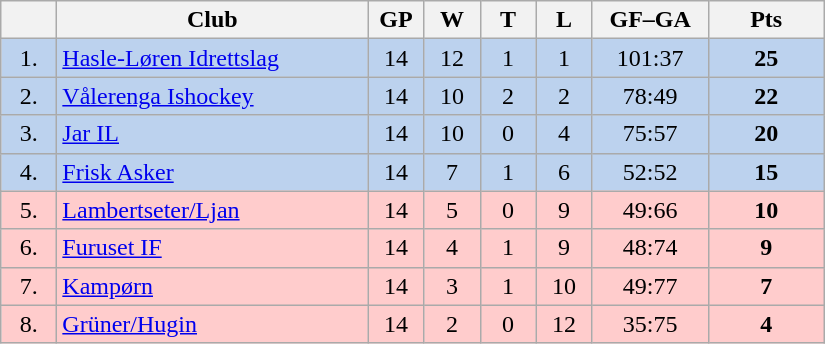<table class="wikitable">
<tr>
<th width="30"></th>
<th width="200">Club</th>
<th width="30">GP</th>
<th width="30">W</th>
<th width="30">T</th>
<th width="30">L</th>
<th width="70">GF–GA</th>
<th width="70">Pts</th>
</tr>
<tr bgcolor="#BCD2EE" align="center">
<td>1.</td>
<td align="left"><a href='#'>Hasle-Løren Idrettslag</a></td>
<td>14</td>
<td>12</td>
<td>1</td>
<td>1</td>
<td>101:37</td>
<td><strong>25</strong></td>
</tr>
<tr bgcolor="#BCD2EE" align="center">
<td>2.</td>
<td align="left"><a href='#'>Vålerenga Ishockey</a></td>
<td>14</td>
<td>10</td>
<td>2</td>
<td>2</td>
<td>78:49</td>
<td><strong>22</strong></td>
</tr>
<tr bgcolor="#BCD2EE" align="center">
<td>3.</td>
<td align="left"><a href='#'>Jar IL</a></td>
<td>14</td>
<td>10</td>
<td>0</td>
<td>4</td>
<td>75:57</td>
<td><strong>20</strong></td>
</tr>
<tr bgcolor="#BCD2EE" align="center">
<td>4.</td>
<td align="left"><a href='#'>Frisk Asker</a></td>
<td>14</td>
<td>7</td>
<td>1</td>
<td>6</td>
<td>52:52</td>
<td><strong>15</strong></td>
</tr>
<tr bgcolor="#FFCCCC" align="center">
<td>5.</td>
<td align="left"><a href='#'>Lambertseter/Ljan</a></td>
<td>14</td>
<td>5</td>
<td>0</td>
<td>9</td>
<td>49:66</td>
<td><strong>10</strong></td>
</tr>
<tr bgcolor="#FFCCCC" align="center">
<td>6.</td>
<td align="left"><a href='#'>Furuset IF</a></td>
<td>14</td>
<td>4</td>
<td>1</td>
<td>9</td>
<td>48:74</td>
<td><strong>9</strong></td>
</tr>
<tr bgcolor="#FFCCCC" align="center">
<td>7.</td>
<td align="left"><a href='#'>Kampørn</a></td>
<td>14</td>
<td>3</td>
<td>1</td>
<td>10</td>
<td>49:77</td>
<td><strong>7</strong></td>
</tr>
<tr bgcolor="#FFCCCC" align="center">
<td>8.</td>
<td align="left"><a href='#'>Grüner/Hugin</a></td>
<td>14</td>
<td>2</td>
<td>0</td>
<td>12</td>
<td>35:75</td>
<td><strong>4</strong></td>
</tr>
</table>
